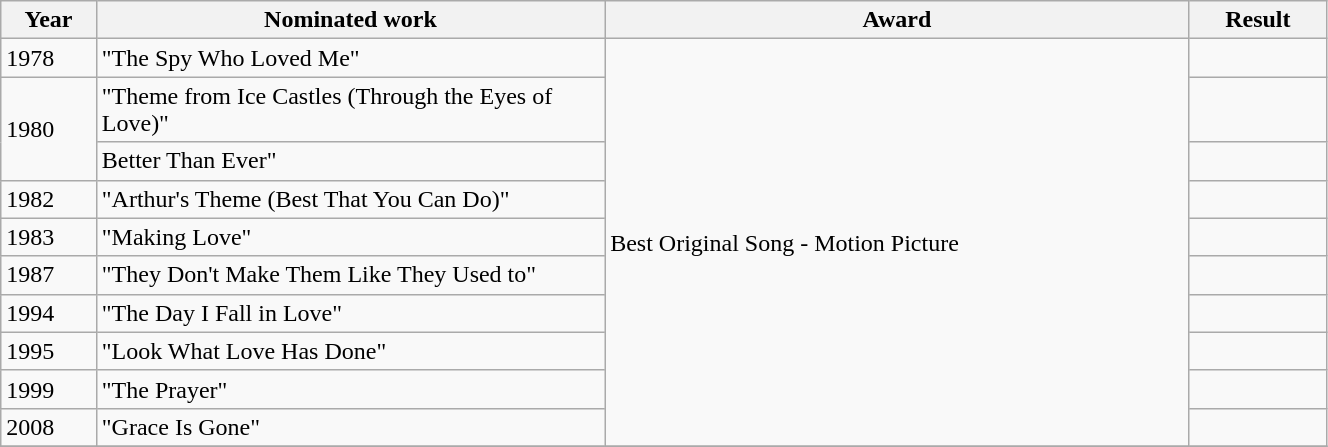<table class="wikitable" style="width:70%;">
<tr>
<th style="width:3%;">Year</th>
<th style="width:20%;">Nominated work</th>
<th style="width:23%;">Award</th>
<th style="width:5%;">Result</th>
</tr>
<tr>
<td>1978</td>
<td>"The Spy Who Loved Me"</td>
<td rowspan="10">Best Original Song - Motion Picture</td>
<td></td>
</tr>
<tr>
<td rowspan="2">1980</td>
<td>"Theme from Ice Castles (Through the Eyes of Love)"</td>
<td></td>
</tr>
<tr>
<td>Better Than Ever"</td>
<td></td>
</tr>
<tr>
<td>1982</td>
<td>"Arthur's Theme (Best That You Can Do)"</td>
<td></td>
</tr>
<tr>
<td>1983</td>
<td>"Making Love"</td>
<td></td>
</tr>
<tr>
<td>1987</td>
<td>"They Don't Make Them Like They Used to"</td>
<td></td>
</tr>
<tr>
<td>1994</td>
<td>"The Day I Fall in Love"</td>
<td></td>
</tr>
<tr>
<td>1995</td>
<td>"Look What Love Has Done"</td>
<td></td>
</tr>
<tr>
<td>1999</td>
<td>"The Prayer"</td>
<td></td>
</tr>
<tr>
<td>2008</td>
<td>"Grace Is Gone"</td>
<td></td>
</tr>
<tr>
</tr>
</table>
